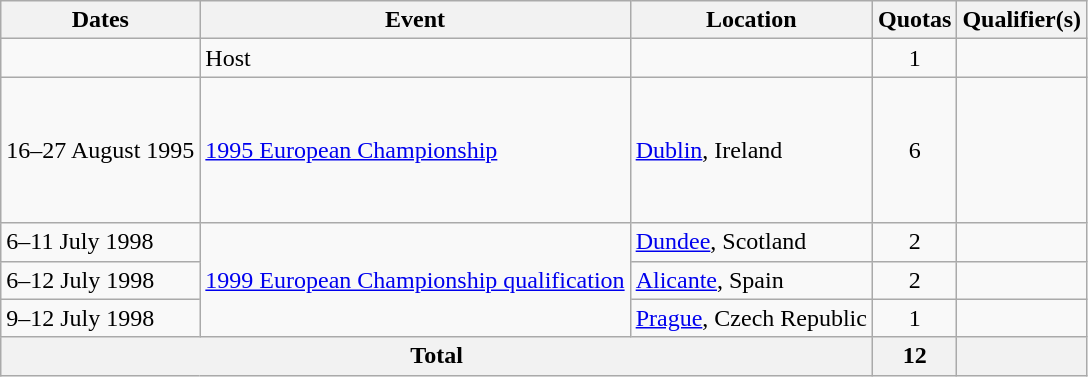<table class="wikitable">
<tr>
<th>Dates</th>
<th>Event</th>
<th>Location</th>
<th>Quotas</th>
<th>Qualifier(s)</th>
</tr>
<tr>
<td></td>
<td>Host</td>
<td></td>
<td align=center>1</td>
<td></td>
</tr>
<tr>
<td>16–27 August 1995</td>
<td><a href='#'>1995 European Championship</a></td>
<td><a href='#'>Dublin</a>, Ireland</td>
<td align=center>6</td>
<td><br><br><br><br><br></td>
</tr>
<tr>
<td>6–11 July 1998</td>
<td rowspan=3><a href='#'>1999 European Championship qualification</a></td>
<td><a href='#'>Dundee</a>, Scotland</td>
<td align=center>2</td>
<td><br></td>
</tr>
<tr>
<td>6–12 July 1998</td>
<td><a href='#'>Alicante</a>, Spain</td>
<td align=center>2</td>
<td><br></td>
</tr>
<tr>
<td>9–12 July 1998</td>
<td><a href='#'>Prague</a>, Czech Republic</td>
<td align=center>1</td>
<td></td>
</tr>
<tr>
<th colspan=3>Total</th>
<th>12</th>
<th></th>
</tr>
</table>
